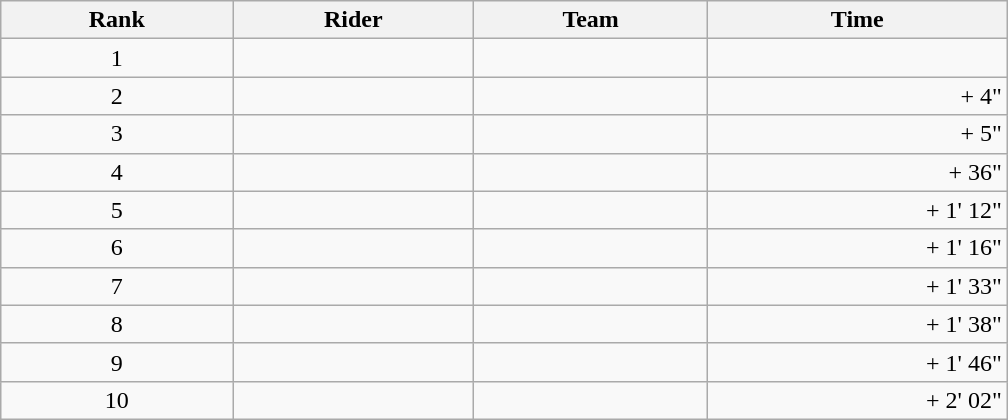<table class="wikitable" style="width:42em;margin-bottom:0;">
<tr>
<th scope="col">Rank</th>
<th scope="col">Rider</th>
<th scope="col">Team</th>
<th scope="col">Time</th>
</tr>
<tr>
<td style="text-align:center;">1</td>
<td>  </td>
<td></td>
<td style="text-align:right;"></td>
</tr>
<tr>
<td style="text-align:center;">2</td>
<td></td>
<td></td>
<td style="text-align:right;">+  4"</td>
</tr>
<tr>
<td style="text-align:center;">3</td>
<td></td>
<td></td>
<td style="text-align:right;">+ 5"</td>
</tr>
<tr>
<td style="text-align:center;">4</td>
<td></td>
<td></td>
<td style="text-align:right;">+  36"</td>
</tr>
<tr>
<td style="text-align:center;">5</td>
<td></td>
<td></td>
<td style="text-align:right;">+  1' 12"</td>
</tr>
<tr>
<td style="text-align:center;">6</td>
<td></td>
<td></td>
<td style="text-align:right;">+  1' 16"</td>
</tr>
<tr>
<td style="text-align:center;">7</td>
<td></td>
<td></td>
<td style="text-align:right;">+ 1' 33"</td>
</tr>
<tr>
<td style="text-align:center;">8</td>
<td></td>
<td></td>
<td style="text-align:right;">+ 1' 38"</td>
</tr>
<tr>
<td style="text-align:center;">9</td>
<td></td>
<td></td>
<td style="text-align:right;">+ 1' 46"</td>
</tr>
<tr>
<td style="text-align:center;">10</td>
<td></td>
<td></td>
<td style="text-align:right;">+ 2' 02"</td>
</tr>
</table>
